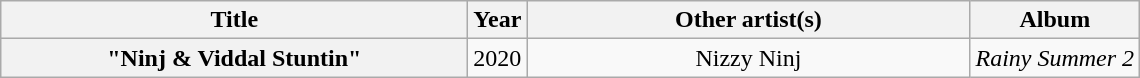<table class="wikitable plainrowheaders" style="text-align:center;">
<tr>
<th scope="col" style="width:19em;">Title</th>
<th scope="col" style="width:1em;">Year</th>
<th scope="col" style="width:18em;">Other artist(s)</th>
<th scope="col">Album</th>
</tr>
<tr>
<th scope="row">"Ninj & Viddal Stuntin"</th>
<td>2020</td>
<td>Nizzy Ninj</td>
<td><em>Rainy Summer 2</em></td>
</tr>
</table>
